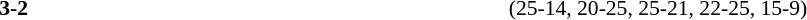<table width=100% cellspacing=1>
<tr>
<th width=20%></th>
<th width=12%></th>
<th width=20%></th>
<th width=33%></th>
<td></td>
</tr>
<tr style=font-size:90%>
<td align=right></td>
<td align=center><strong>3-2</strong></td>
<td></td>
<td>(25-14, 20-25, 25-21, 22-25, 15-9)</td>
</tr>
</table>
